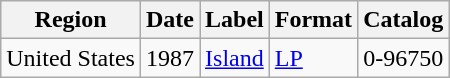<table class="wikitable">
<tr>
<th>Region</th>
<th>Date</th>
<th>Label</th>
<th>Format</th>
<th>Catalog</th>
</tr>
<tr>
<td>United States</td>
<td>1987</td>
<td><a href='#'>Island</a></td>
<td><a href='#'>LP</a></td>
<td>0-96750</td>
</tr>
</table>
